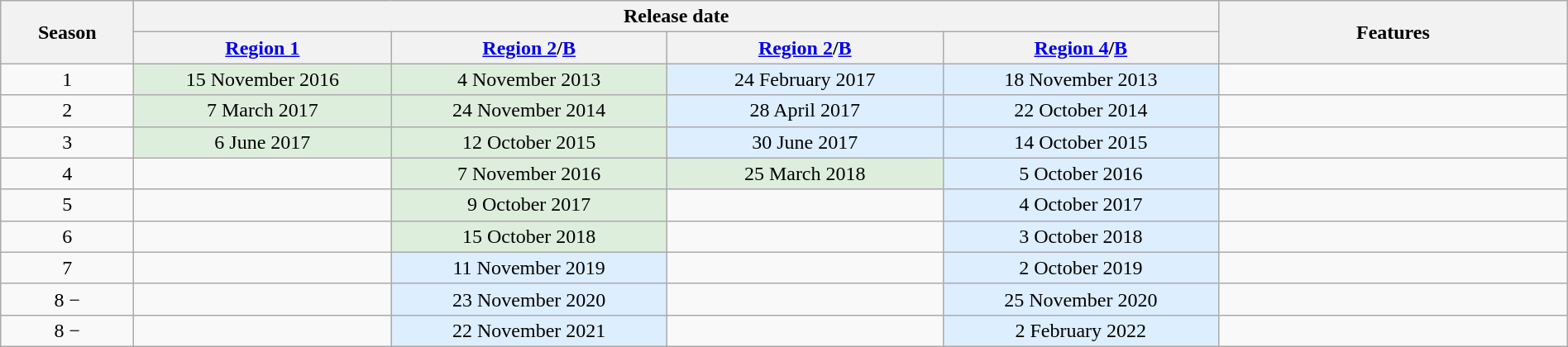<table class="wikitable" style="width:100%; text-align:center;">
<tr>
<th width="100" rowspan="2">Season</th>
<th colspan="4">Release date</th>
<th rowspan="2">Features</th>
</tr>
<tr>
<th width="200"><a href='#'>Region 1</a> </th>
<th width="215"><a href='#'>Region 2</a>/<a href='#'>B</a> </th>
<th width="215"><a href='#'>Region 2</a>/<a href='#'>B</a> </th>
<th width="215"><a href='#'>Region 4</a>/<a href='#'>B</a> </th>
</tr>
<tr>
<td>1</td>
<td bgcolor="#DED">15 November 2016</td>
<td bgcolor="#DED">4 November 2013</td>
<td bgcolor="#DEF">24 February 2017</td>
<td bgcolor="#DEF">18 November 2013</td>
<td><br></td>
</tr>
<tr>
<td>2</td>
<td bgcolor="#DED">7 March 2017</td>
<td bgcolor="#DED">24 November 2014</td>
<td bgcolor="#DEF">28 April 2017</td>
<td bgcolor="#DEF">22 October 2014</td>
<td><br></td>
</tr>
<tr>
<td>3</td>
<td bgcolor="#DED">6 June 2017</td>
<td bgcolor="#DED">12 October 2015</td>
<td bgcolor="#DEF">30 June 2017</td>
<td bgcolor="#DEF">14 October 2015</td>
<td><br></td>
</tr>
<tr>
<td>4</td>
<td></td>
<td bgcolor="#DED">7 November 2016</td>
<td bgcolor="#DED">25 March 2018</td>
<td bgcolor="#DEF">5 October 2016</td>
<td><br></td>
</tr>
<tr>
<td>5</td>
<td></td>
<td bgcolor="#DED">9 October 2017</td>
<td></td>
<td bgcolor="#DEF">4 October 2017</td>
<td><br></td>
</tr>
<tr>
<td>6</td>
<td></td>
<td bgcolor="#DED">15 October 2018</td>
<td></td>
<td bgcolor="#DEF">3 October 2018</td>
<td><br></td>
</tr>
<tr>
<td>7</td>
<td></td>
<td bgcolor="#DEF">11 November 2019</td>
<td></td>
<td bgcolor="#DEF">2 October 2019</td>
<td></td>
</tr>
<tr>
<td>8 − </td>
<td></td>
<td bgcolor="#DEF">23 November 2020</td>
<td></td>
<td bgcolor="#DEF">25 November 2020</td>
<td></td>
</tr>
<tr>
<td>8 − </td>
<td></td>
<td bgcolor="#DEF">22 November 2021</td>
<td></td>
<td bgcolor="#DEF">2 February 2022</td>
<td></td>
</tr>
</table>
